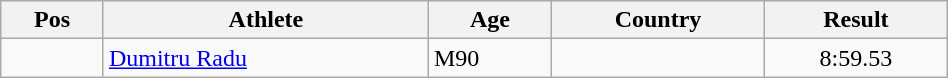<table class="wikitable"  style="text-align:center; width:50%;">
<tr>
<th>Pos</th>
<th>Athlete</th>
<th>Age</th>
<th>Country</th>
<th>Result</th>
</tr>
<tr>
<td align=center></td>
<td align=left><a href='#'>Dumitru Radu</a></td>
<td align=left>M90</td>
<td align=left></td>
<td>8:59.53</td>
</tr>
</table>
